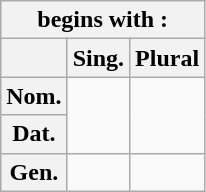<table class="wikitable">
<tr>
<th colspan="3">begins with :</th>
</tr>
<tr>
<th></th>
<th>Sing.</th>
<th>Plural</th>
</tr>
<tr>
<th>Nom.</th>
<td rowspan="2"></td>
<td rowspan="2"></td>
</tr>
<tr>
<th>Dat.</th>
</tr>
<tr>
<th>Gen.</th>
<td></td>
<td></td>
</tr>
</table>
